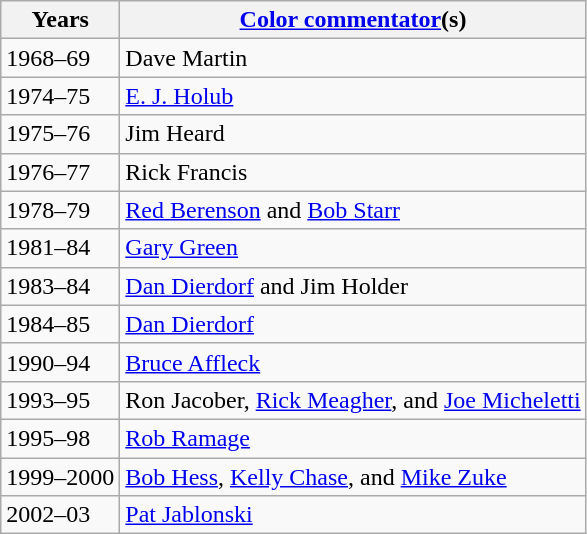<table class="wikitable">
<tr>
<th>Years</th>
<th><a href='#'>Color commentator</a>(s)</th>
</tr>
<tr>
<td>1968–69</td>
<td>Dave Martin</td>
</tr>
<tr>
<td>1974–75</td>
<td><a href='#'>E. J. Holub</a></td>
</tr>
<tr>
<td>1975–76</td>
<td>Jim Heard</td>
</tr>
<tr>
<td>1976–77</td>
<td>Rick Francis</td>
</tr>
<tr>
<td>1978–79</td>
<td><a href='#'>Red Berenson</a> and <a href='#'>Bob Starr</a></td>
</tr>
<tr>
<td>1981–84</td>
<td><a href='#'>Gary Green</a></td>
</tr>
<tr>
<td>1983–84</td>
<td><a href='#'>Dan Dierdorf</a> and Jim Holder</td>
</tr>
<tr>
<td>1984–85</td>
<td><a href='#'>Dan Dierdorf</a></td>
</tr>
<tr>
<td>1990–94</td>
<td><a href='#'>Bruce Affleck</a></td>
</tr>
<tr>
<td>1993–95</td>
<td>Ron Jacober, <a href='#'>Rick Meagher</a>, and <a href='#'>Joe Micheletti</a></td>
</tr>
<tr>
<td>1995–98</td>
<td><a href='#'>Rob Ramage</a></td>
</tr>
<tr>
<td>1999–2000</td>
<td><a href='#'>Bob Hess</a>, <a href='#'>Kelly Chase</a>, and <a href='#'>Mike Zuke</a></td>
</tr>
<tr>
<td>2002–03</td>
<td><a href='#'>Pat Jablonski</a></td>
</tr>
</table>
